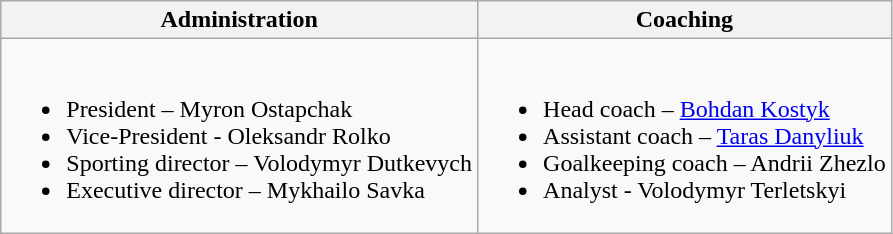<table class="wikitable">
<tr>
<th>Administration</th>
<th>Coaching</th>
</tr>
<tr>
<td><br><ul><li>President – Myron Ostapchak</li><li>Vice-President - Oleksandr Rolko</li><li>Sporting director – Volodymyr Dutkevych</li><li>Executive director – Mykhailo Savka</li></ul></td>
<td><br><ul><li>Head coach – <a href='#'>Bohdan Kostyk</a></li><li>Assistant coach – <a href='#'>Taras Danyliuk</a></li><li>Goalkeeping coach – Andrii Zhezlo</li><li>Analyst - Volodymyr Terletskyi</li></ul></td>
</tr>
</table>
